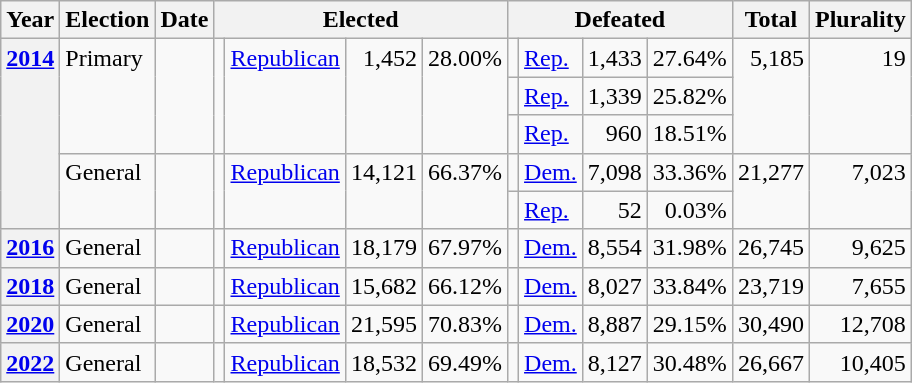<table class="wikitable">
<tr>
<th>Year</th>
<th>Election</th>
<th>Date</th>
<th colspan="4">Elected</th>
<th colspan="4">Defeated</th>
<th>Total</th>
<th>Plurality</th>
</tr>
<tr>
<th rowspan="5" valign="top"><a href='#'>2014</a></th>
<td rowspan="3" valign="top">Primary</td>
<td rowspan="3" valign="top"></td>
<td rowspan="3" valign="top"></td>
<td valign="top" rowspan="3" ><a href='#'>Republican</a></td>
<td rowspan="3" align="right" valign="top">1,452</td>
<td rowspan="3" align="right" valign="top">28.00%</td>
<td></td>
<td valign="top" ><a href='#'>Rep.</a></td>
<td align="right" valign="top">1,433</td>
<td align="right" valign="top">27.64%</td>
<td rowspan="3" align="right" valign="top">5,185</td>
<td rowspan="3" align="right" valign="top">19</td>
</tr>
<tr>
<td></td>
<td valign="top" ><a href='#'>Rep.</a></td>
<td align="right" valign="top">1,339</td>
<td align="right" valign="top">25.82%</td>
</tr>
<tr>
<td></td>
<td valign="top" ><a href='#'>Rep.</a></td>
<td align="right" valign="top">960</td>
<td align="right" valign="top">18.51%</td>
</tr>
<tr>
<td rowspan="2" valign="top">General</td>
<td rowspan="2" valign="top"></td>
<td rowspan="2" valign="top"></td>
<td valign="top" rowspan="2" ><a href='#'>Republican</a></td>
<td rowspan="2" valign="top">14,121</td>
<td rowspan="2" valign="top">66.37%</td>
<td></td>
<td valign="top" ><a href='#'>Dem.</a></td>
<td align="right" valign="top">7,098</td>
<td align="right" valign="top">33.36%</td>
<td rowspan="2" align="right" valign="top">21,277</td>
<td rowspan="2" align="right" valign="top">7,023</td>
</tr>
<tr>
<td></td>
<td valign="top" ><a href='#'>Rep.</a></td>
<td align="right" valign="top">52</td>
<td align="right" valign="top">0.03%</td>
</tr>
<tr>
<th valign="top"><a href='#'>2016</a></th>
<td valign="top">General</td>
<td valign="top"></td>
<td valign="top"></td>
<td valign="top" ><a href='#'>Republican</a></td>
<td align="right" valign="top">18,179</td>
<td align="right" valign="top">67.97%</td>
<td valign="top"></td>
<td valign="top" ><a href='#'>Dem.</a></td>
<td align="right" valign="top">8,554</td>
<td align="right" valign="top">31.98%</td>
<td align="right" valign="top">26,745</td>
<td align="right" valign="top">9,625</td>
</tr>
<tr>
<th valign="top"><a href='#'>2018</a></th>
<td valign="top">General</td>
<td valign="top"></td>
<td valign="top"></td>
<td valign="top" ><a href='#'>Republican</a></td>
<td align="right" valign="top">15,682</td>
<td align="right" valign="top">66.12%</td>
<td valign="top"></td>
<td valign="top" ><a href='#'>Dem.</a></td>
<td align="right" valign="top">8,027</td>
<td align="right" valign="top">33.84%</td>
<td align="right" valign="top">23,719</td>
<td align="right" valign="top">7,655</td>
</tr>
<tr>
<th valign="top"><a href='#'>2020</a></th>
<td valign="top">General</td>
<td valign="top"></td>
<td valign="top"></td>
<td valign="top" ><a href='#'>Republican</a></td>
<td align="right" valign="top">21,595</td>
<td align="right" valign="top">70.83%</td>
<td valign="top"></td>
<td valign="top" ><a href='#'>Dem.</a></td>
<td align="right" valign="top">8,887</td>
<td align="right" valign="top">29.15%</td>
<td align="right" valign="top">30,490</td>
<td align="right" valign="top">12,708</td>
</tr>
<tr>
<th valign="top"><a href='#'>2022</a></th>
<td valign="top">General</td>
<td valign="top"></td>
<td valign="top"></td>
<td valign="top" ><a href='#'>Republican</a></td>
<td align="right" valign="top">18,532</td>
<td align="right" valign="top">69.49%</td>
<td valign="top"></td>
<td valign="top" ><a href='#'>Dem.</a></td>
<td align="right" valign="top">8,127</td>
<td align="right" valign="top">30.48%</td>
<td align="right" valign="top">26,667</td>
<td align="right" valign="top">10,405</td>
</tr>
</table>
